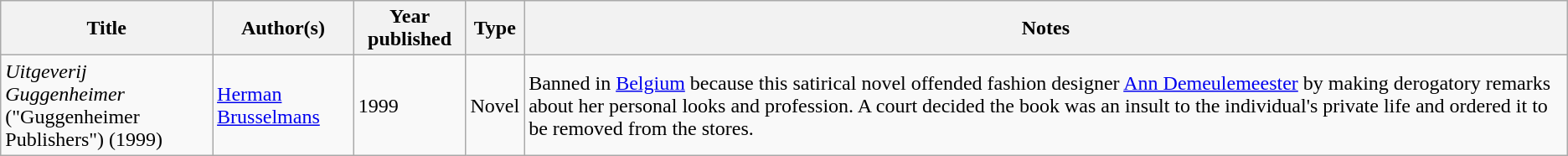<table class="wikitable sortable">
<tr>
<th>Title</th>
<th>Author(s)</th>
<th>Year published</th>
<th>Type</th>
<th class="unsortable">Notes</th>
</tr>
<tr>
<td><em>Uitgeverij Guggenheimer</em><br>("Guggenheimer Publishers") (1999)</td>
<td><a href='#'>Herman Brusselmans</a></td>
<td>1999</td>
<td>Novel</td>
<td>Banned in <a href='#'>Belgium</a> because this satirical novel offended fashion designer <a href='#'>Ann Demeulemeester</a> by making derogatory remarks about her personal looks and profession. A court decided the book was an insult to the individual's private life and ordered it to be removed from the stores.</td>
</tr>
</table>
